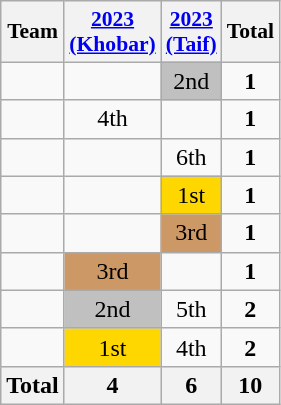<table class="wikitable" style="text-align:center">
<tr style="font-size:90%;">
<th>Team</th>
<th><a href='#'>2023<br>(Khobar)</a></th>
<th><a href='#'>2023<br>(Taif)</a></th>
<th>Total</th>
</tr>
<tr>
<td align=left></td>
<td></td>
<td bgcolor=silver>2nd</td>
<td><strong>1</strong></td>
</tr>
<tr>
<td align=left></td>
<td>4th</td>
<td></td>
<td><strong>1</strong></td>
</tr>
<tr>
<td align=left></td>
<td></td>
<td>6th</td>
<td><strong>1</strong></td>
</tr>
<tr>
<td align=left></td>
<td></td>
<td bgcolor=gold>1st</td>
<td><strong>1</strong></td>
</tr>
<tr>
<td align=left></td>
<td></td>
<td bgcolor=#cc9966>3rd</td>
<td><strong>1</strong></td>
</tr>
<tr>
<td align=left></td>
<td bgcolor=#cc9966>3rd</td>
<td></td>
<td><strong>1</strong></td>
</tr>
<tr>
<td align=left></td>
<td bgcolor=silver>2nd</td>
<td>5th</td>
<td><strong>2</strong></td>
</tr>
<tr>
<td align=left></td>
<td bgcolor=gold>1st</td>
<td>4th</td>
<td><strong>2</strong></td>
</tr>
<tr>
<th>Total</th>
<th>4</th>
<th>6</th>
<th>10</th>
</tr>
</table>
